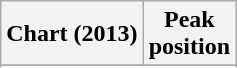<table class="wikitable sortable plainrowheaders" style="text-align:center">
<tr>
<th scope="col">Chart (2013)</th>
<th scope="col">Peak<br>position</th>
</tr>
<tr>
</tr>
<tr>
</tr>
</table>
